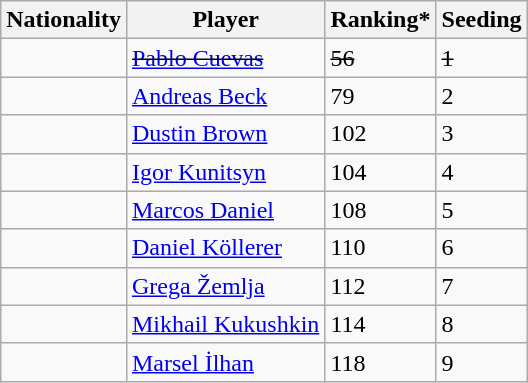<table class="wikitable" border="1">
<tr>
<th>Nationality</th>
<th>Player</th>
<th>Ranking*</th>
<th>Seeding</th>
</tr>
<tr>
<td></td>
<td><s><a href='#'>Pablo Cuevas</a></s></td>
<td><s>56</s></td>
<td><s>1</s></td>
</tr>
<tr>
<td></td>
<td><a href='#'>Andreas Beck</a></td>
<td>79</td>
<td>2</td>
</tr>
<tr>
<td></td>
<td><a href='#'>Dustin Brown</a></td>
<td>102</td>
<td>3</td>
</tr>
<tr>
<td></td>
<td><a href='#'>Igor Kunitsyn</a></td>
<td>104</td>
<td>4</td>
</tr>
<tr>
<td></td>
<td><a href='#'>Marcos Daniel</a></td>
<td>108</td>
<td>5</td>
</tr>
<tr>
<td></td>
<td><a href='#'>Daniel Köllerer</a></td>
<td>110</td>
<td>6</td>
</tr>
<tr>
<td></td>
<td><a href='#'>Grega Žemlja</a></td>
<td>112</td>
<td>7</td>
</tr>
<tr>
<td></td>
<td><a href='#'>Mikhail Kukushkin</a></td>
<td>114</td>
<td>8</td>
</tr>
<tr>
<td></td>
<td><a href='#'>Marsel İlhan</a></td>
<td>118</td>
<td>9</td>
</tr>
</table>
